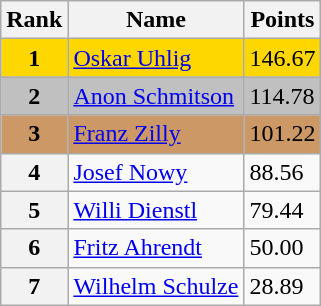<table class="wikitable">
<tr>
<th>Rank</th>
<th>Name</th>
<th>Points</th>
</tr>
<tr bgcolor="gold">
<td align="center"><strong>1</strong></td>
<td> <a href='#'>Oskar Uhlig</a></td>
<td>146.67</td>
</tr>
<tr bgcolor="silver">
<td align="center"><strong>2</strong></td>
<td> <a href='#'>Anon Schmitson</a></td>
<td>114.78</td>
</tr>
<tr bgcolor="cc9966">
<td align="center"><strong>3</strong></td>
<td> <a href='#'>Franz Zilly</a></td>
<td>101.22</td>
</tr>
<tr>
<th>4</th>
<td> <a href='#'>Josef Nowy</a></td>
<td>88.56</td>
</tr>
<tr>
<th>5</th>
<td> <a href='#'>Willi Dienstl</a></td>
<td>79.44</td>
</tr>
<tr>
<th>6</th>
<td> <a href='#'>Fritz Ahrendt</a></td>
<td>50.00</td>
</tr>
<tr>
<th>7</th>
<td> <a href='#'>Wilhelm Schulze</a></td>
<td>28.89</td>
</tr>
</table>
